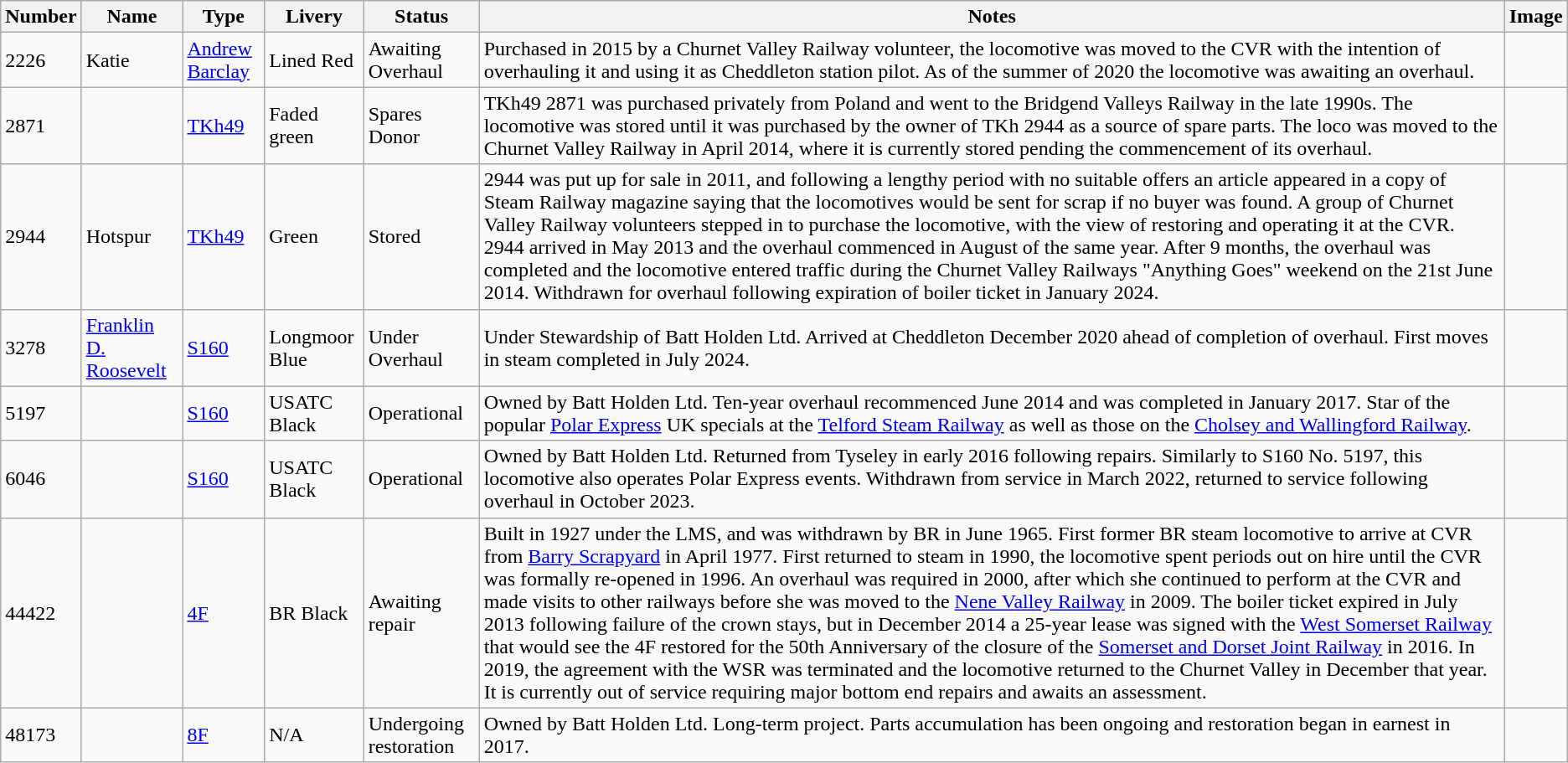<table class="wikitable" style="clear:right;">
<tr>
<th>Number</th>
<th>Name</th>
<th>Type</th>
<th>Livery</th>
<th>Status</th>
<th>Notes</th>
<th>Image</th>
</tr>
<tr>
<td>2226</td>
<td>Katie</td>
<td><a href='#'>Andrew Barclay</a> </td>
<td>Lined Red</td>
<td>Awaiting Overhaul</td>
<td>Purchased in 2015 by a Churnet Valley Railway volunteer, the locomotive was moved to the CVR with the intention of overhauling it and using it as Cheddleton station pilot. As of the summer of 2020 the locomotive was awaiting an overhaul.</td>
<td></td>
</tr>
<tr>
<td>2871</td>
<td></td>
<td><a href='#'>TKh49</a> </td>
<td>Faded green</td>
<td>Spares Donor</td>
<td>TKh49 2871 was purchased privately from Poland and went to the Bridgend Valleys Railway in the late 1990s. The locomotive was stored until it was purchased by the owner of TKh 2944 as a source of spare parts. The loco was moved to the Churnet Valley Railway in April 2014, where it is currently stored pending the commencement of its overhaul.</td>
<td></td>
</tr>
<tr>
<td>2944</td>
<td>Hotspur</td>
<td><a href='#'>TKh49</a> </td>
<td>Green</td>
<td>Stored</td>
<td>2944 was put up for sale in 2011, and following a lengthy period with no suitable offers an article appeared in a copy of Steam Railway magazine saying that the locomotives would be sent for scrap if no buyer was found. A group of Churnet Valley Railway volunteers stepped in to purchase the locomotive, with the view of restoring and operating it at the CVR. 2944 arrived in May 2013 and the overhaul commenced in August of the same year. After 9 months, the overhaul was completed and the locomotive entered traffic during the Churnet Valley Railways "Anything Goes" weekend on the 21st June 2014. Withdrawn for overhaul following expiration of boiler ticket in January 2024.</td>
<td></td>
</tr>
<tr>
<td>3278</td>
<td><a href='#'>Franklin D. Roosevelt</a></td>
<td><a href='#'>S160</a> </td>
<td>Longmoor Blue</td>
<td>Under Overhaul</td>
<td>Under Stewardship of Batt Holden Ltd. Arrived at Cheddleton December 2020 ahead of completion of overhaul. First moves in steam completed in July 2024.</td>
<td></td>
</tr>
<tr>
<td>5197</td>
<td></td>
<td><a href='#'>S160</a> </td>
<td>USATC Black</td>
<td>Operational</td>
<td>Owned by Batt Holden Ltd. Ten-year overhaul recommenced June 2014 and was completed in January 2017. Star of the popular <a href='#'>Polar Express</a> UK specials at the <a href='#'>Telford Steam Railway</a> as well as those on the <a href='#'>Cholsey and Wallingford Railway</a>.</td>
<td></td>
</tr>
<tr>
<td>6046</td>
<td></td>
<td><a href='#'>S160</a> </td>
<td>USATC Black</td>
<td>Operational</td>
<td>Owned by Batt Holden Ltd. Returned from Tyseley in early 2016 following repairs. Similarly to S160 No. 5197, this locomotive also operates Polar Express events. Withdrawn from service in March 2022, returned to service following overhaul in October 2023.</td>
<td></td>
</tr>
<tr>
<td>44422</td>
<td></td>
<td><a href='#'>4F</a> </td>
<td>BR Black</td>
<td>Awaiting repair</td>
<td>Built in 1927 under the LMS, and was withdrawn by BR in June 1965. First former BR steam locomotive to arrive at CVR from <a href='#'>Barry Scrapyard</a> in April 1977. First returned to steam in 1990, the locomotive spent periods out on hire until the CVR was formally re-opened in 1996. An overhaul was required in 2000, after which she continued to perform at the CVR and made visits to other railways before she was moved to the <a href='#'>Nene Valley Railway</a> in 2009. The boiler ticket expired in July 2013 following failure of the crown stays, but in December 2014 a 25-year lease was signed with the <a href='#'>West Somerset Railway</a> that would see the 4F restored for the 50th Anniversary of the closure of the <a href='#'>Somerset and Dorset Joint Railway</a> in 2016. In 2019, the agreement with the WSR was terminated and the locomotive returned to the Churnet Valley in December that year. It is currently out of service requiring major bottom end repairs and awaits an assessment.</td>
<td></td>
</tr>
<tr>
<td>48173</td>
<td></td>
<td><a href='#'>8F</a> </td>
<td>N/A</td>
<td>Undergoing restoration</td>
<td>Owned by Batt Holden Ltd. Long-term project. Parts accumulation has been ongoing and restoration began in earnest in 2017.</td>
<td></td>
</tr>
</table>
